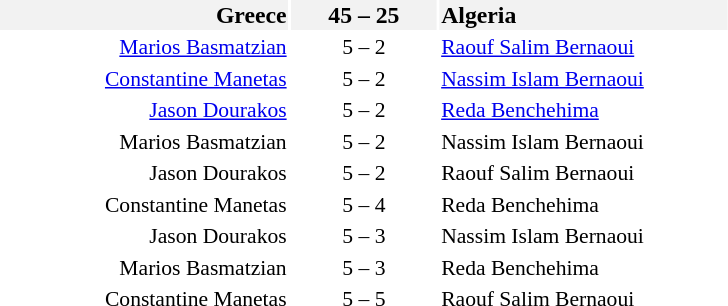<table style="font-size:90%">
<tr style="font-size:110%; background:#f2f2f2">
<td style="width:12em" align=right><strong>Greece</strong> </td>
<td style="width:6em" align=center><strong>45 – 25</strong></td>
<td style="width:12em"> <strong>Algeria</strong></td>
</tr>
<tr>
<td align=right><a href='#'>Marios Basmatzian</a></td>
<td align=center>5 – 2</td>
<td><a href='#'>Raouf Salim Bernaoui</a></td>
</tr>
<tr>
<td align=right><a href='#'>Constantine Manetas</a></td>
<td align=center>5 – 2</td>
<td><a href='#'>Nassim Islam Bernaoui</a></td>
</tr>
<tr>
<td align=right><a href='#'>Jason Dourakos</a></td>
<td align=center>5 – 2</td>
<td><a href='#'>Reda Benchehima</a></td>
</tr>
<tr>
<td align=right>Marios Basmatzian</td>
<td align=center>5 – 2</td>
<td>Nassim Islam Bernaoui</td>
</tr>
<tr>
<td align=right>Jason Dourakos</td>
<td align=center>5 – 2</td>
<td>Raouf Salim Bernaoui</td>
</tr>
<tr>
<td align=right>Constantine Manetas</td>
<td align=center>5 – 4</td>
<td>Reda Benchehima</td>
</tr>
<tr>
<td align=right>Jason Dourakos</td>
<td align=center>5 – 3</td>
<td>Nassim Islam Bernaoui</td>
</tr>
<tr>
<td align=right>Marios Basmatzian</td>
<td align=center>5 – 3</td>
<td>Reda Benchehima</td>
</tr>
<tr>
<td align=right>Constantine Manetas</td>
<td align=center>5 – 5</td>
<td>Raouf Salim Bernaoui</td>
</tr>
</table>
